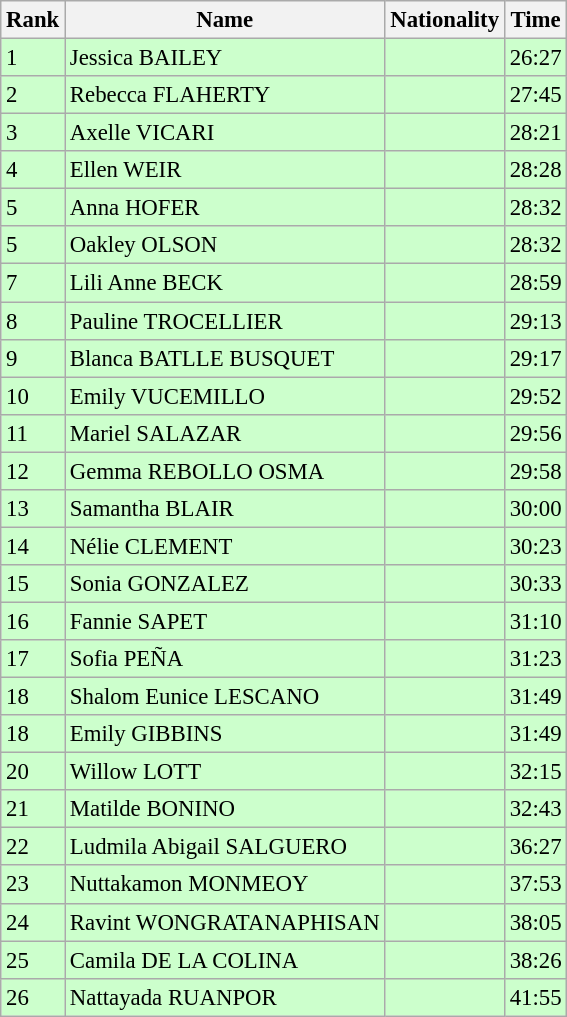<table class="wikitable sortable" style="text-align:left;font-size:95%">
<tr>
<th>Rank</th>
<th>Name</th>
<th>Nationality</th>
<th>Time</th>
</tr>
<tr bgcolor=ccffcc>
<td>1</td>
<td>Jessica BAILEY</td>
<td></td>
<td>26:27</td>
</tr>
<tr bgcolor=ccffcc>
<td>2</td>
<td>Rebecca FLAHERTY</td>
<td></td>
<td>27:45</td>
</tr>
<tr bgcolor=ccffcc>
<td>3</td>
<td>Axelle VICARI</td>
<td></td>
<td>28:21</td>
</tr>
<tr bgcolor=ccffcc>
<td>4</td>
<td>Ellen WEIR</td>
<td></td>
<td>28:28</td>
</tr>
<tr bgcolor=ccffcc>
<td>5</td>
<td>Anna HOFER</td>
<td></td>
<td>28:32</td>
</tr>
<tr bgcolor=ccffcc>
<td>5</td>
<td>Oakley OLSON</td>
<td></td>
<td>28:32</td>
</tr>
<tr bgcolor=ccffcc>
<td>7</td>
<td>Lili Anne BECK</td>
<td></td>
<td>28:59</td>
</tr>
<tr bgcolor=ccffcc>
<td>8</td>
<td>Pauline TROCELLIER</td>
<td></td>
<td>29:13</td>
</tr>
<tr bgcolor=ccffcc>
<td>9</td>
<td>Blanca BATLLE BUSQUET</td>
<td></td>
<td>29:17</td>
</tr>
<tr bgcolor=ccffcc>
<td>10</td>
<td>Emily VUCEMILLO</td>
<td></td>
<td>29:52</td>
</tr>
<tr bgcolor=ccffcc>
<td>11</td>
<td>Mariel SALAZAR</td>
<td></td>
<td>29:56</td>
</tr>
<tr bgcolor=ccffcc>
<td>12</td>
<td>Gemma REBOLLO OSMA</td>
<td></td>
<td>29:58</td>
</tr>
<tr bgcolor=ccffcc>
<td>13</td>
<td>Samantha BLAIR</td>
<td></td>
<td>30:00</td>
</tr>
<tr bgcolor=ccffcc>
<td>14</td>
<td>Nélie CLEMENT</td>
<td></td>
<td>30:23</td>
</tr>
<tr bgcolor=ccffcc>
<td>15</td>
<td>Sonia GONZALEZ</td>
<td></td>
<td>30:33</td>
</tr>
<tr bgcolor=ccffcc>
<td>16</td>
<td>Fannie SAPET</td>
<td></td>
<td>31:10</td>
</tr>
<tr bgcolor=ccffcc>
<td>17</td>
<td>Sofia PEÑA</td>
<td></td>
<td>31:23</td>
</tr>
<tr bgcolor=ccffcc>
<td>18</td>
<td>Shalom Eunice LESCANO</td>
<td></td>
<td>31:49</td>
</tr>
<tr bgcolor=ccffcc>
<td>18</td>
<td>Emily GIBBINS</td>
<td></td>
<td>31:49</td>
</tr>
<tr bgcolor=ccffcc>
<td>20</td>
<td>Willow LOTT</td>
<td></td>
<td>32:15</td>
</tr>
<tr bgcolor=ccffcc>
<td>21</td>
<td>Matilde BONINO</td>
<td></td>
<td>32:43</td>
</tr>
<tr bgcolor=ccffcc>
<td>22</td>
<td>Ludmila Abigail SALGUERO</td>
<td></td>
<td>36:27</td>
</tr>
<tr bgcolor=ccffcc>
<td>23</td>
<td>Nuttakamon MONMEOY</td>
<td></td>
<td>37:53</td>
</tr>
<tr bgcolor=ccffcc>
<td>24</td>
<td>Ravint WONGRATANAPHISAN</td>
<td></td>
<td>38:05</td>
</tr>
<tr bgcolor=ccffcc>
<td>25</td>
<td>Camila DE LA COLINA</td>
<td></td>
<td>38:26</td>
</tr>
<tr bgcolor=ccffcc>
<td>26</td>
<td>Nattayada RUANPOR</td>
<td></td>
<td>41:55</td>
</tr>
</table>
